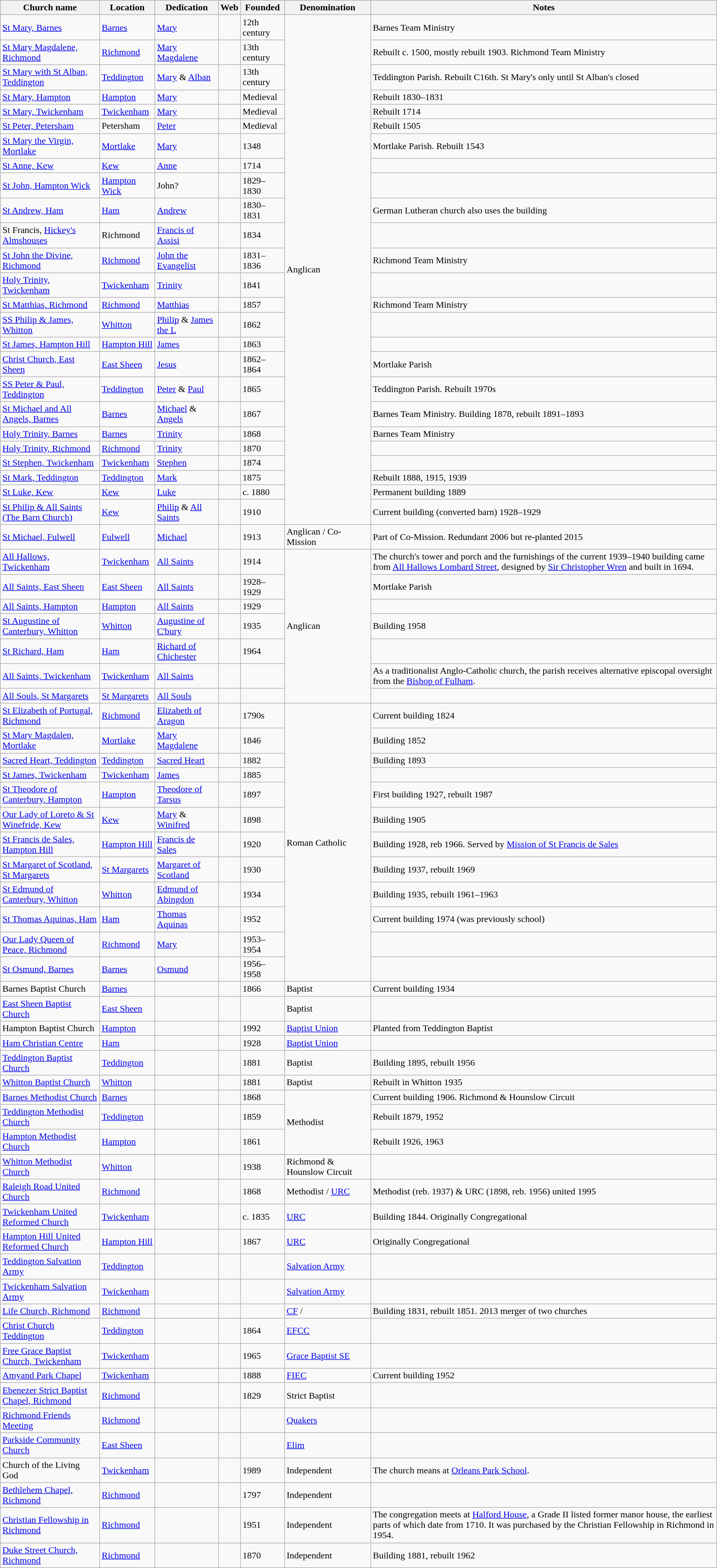<table class="wikitable sortable">
<tr>
<th>Church name</th>
<th>Location</th>
<th>Dedication</th>
<th>Web</th>
<th>Founded</th>
<th>Denomination</th>
<th>Notes</th>
</tr>
<tr>
<td><a href='#'>St Mary, Barnes</a></td>
<td><a href='#'>Barnes</a></td>
<td><a href='#'>Mary</a></td>
<td></td>
<td>12th century</td>
<td rowspan="25">Anglican</td>
<td>Barnes Team Ministry</td>
</tr>
<tr>
<td><a href='#'>St Mary Magdalene, Richmond</a></td>
<td><a href='#'>Richmond</a></td>
<td><a href='#'>Mary Magdalene</a></td>
<td></td>
<td>13th century</td>
<td>Rebuilt c. 1500, mostly rebuilt 1903. Richmond Team Ministry</td>
</tr>
<tr>
<td><a href='#'>St Mary with St Alban, Teddington</a></td>
<td><a href='#'>Teddington</a></td>
<td><a href='#'>Mary</a> & <a href='#'>Alban</a></td>
<td></td>
<td>13th century</td>
<td>Teddington Parish. Rebuilt C16th. St Mary's only until St Alban's closed</td>
</tr>
<tr>
<td><a href='#'>St Mary, Hampton</a></td>
<td><a href='#'>Hampton</a></td>
<td><a href='#'>Mary</a></td>
<td></td>
<td>Medieval</td>
<td>Rebuilt 1830–1831</td>
</tr>
<tr>
<td><a href='#'>St Mary, Twickenham</a></td>
<td><a href='#'>Twickenham</a></td>
<td><a href='#'>Mary</a></td>
<td></td>
<td>Medieval</td>
<td>Rebuilt 1714</td>
</tr>
<tr>
<td><a href='#'>St Peter, Petersham</a></td>
<td>Petersham</td>
<td><a href='#'>Peter</a></td>
<td></td>
<td>Medieval</td>
<td>Rebuilt 1505</td>
</tr>
<tr>
<td><a href='#'>St Mary the Virgin, Mortlake</a></td>
<td><a href='#'>Mortlake</a></td>
<td><a href='#'>Mary</a></td>
<td></td>
<td>1348</td>
<td>Mortlake Parish. Rebuilt 1543</td>
</tr>
<tr>
<td><a href='#'>St Anne, Kew</a></td>
<td><a href='#'>Kew</a></td>
<td><a href='#'>Anne</a></td>
<td></td>
<td>1714</td>
<td></td>
</tr>
<tr>
<td><a href='#'>St John, Hampton Wick</a></td>
<td><a href='#'>Hampton Wick</a></td>
<td>John?</td>
<td></td>
<td>1829–1830</td>
<td></td>
</tr>
<tr>
<td><a href='#'>St Andrew, Ham</a></td>
<td><a href='#'>Ham</a></td>
<td><a href='#'>Andrew</a></td>
<td></td>
<td>1830–1831</td>
<td>German Lutheran church also uses the building</td>
</tr>
<tr>
<td>St Francis, <a href='#'>Hickey's Almshouses</a></td>
<td>Richmond</td>
<td><a href='#'>Francis of Assisi</a></td>
<td></td>
<td>1834</td>
<td></td>
</tr>
<tr>
<td><a href='#'>St John the Divine, Richmond</a></td>
<td><a href='#'>Richmond</a></td>
<td><a href='#'>John the Evangelist</a></td>
<td></td>
<td>1831–1836</td>
<td>Richmond Team Ministry</td>
</tr>
<tr>
<td><a href='#'>Holy Trinity, Twickenham</a></td>
<td><a href='#'>Twickenham</a></td>
<td><a href='#'>Trinity</a></td>
<td></td>
<td>1841</td>
<td></td>
</tr>
<tr>
<td><a href='#'>St Matthias, Richmond</a></td>
<td><a href='#'>Richmond</a></td>
<td><a href='#'>Matthias</a></td>
<td></td>
<td>1857</td>
<td>Richmond Team Ministry</td>
</tr>
<tr>
<td><a href='#'>SS Philip & James, Whitton</a></td>
<td><a href='#'>Whitton</a></td>
<td><a href='#'>Philip</a> & <a href='#'>James the L</a></td>
<td></td>
<td>1862</td>
<td></td>
</tr>
<tr>
<td><a href='#'>St James, Hampton Hill</a></td>
<td><a href='#'>Hampton Hill</a></td>
<td><a href='#'>James</a></td>
<td></td>
<td>1863</td>
<td></td>
</tr>
<tr>
<td><a href='#'>Christ Church, East Sheen</a></td>
<td><a href='#'>East Sheen</a></td>
<td><a href='#'>Jesus</a></td>
<td></td>
<td>1862–1864</td>
<td>Mortlake Parish</td>
</tr>
<tr>
<td><a href='#'>SS Peter & Paul, Teddington</a></td>
<td><a href='#'>Teddington</a></td>
<td><a href='#'>Peter</a> & <a href='#'>Paul</a></td>
<td></td>
<td>1865</td>
<td>Teddington Parish. Rebuilt 1970s</td>
</tr>
<tr>
<td><a href='#'>St Michael and All Angels, Barnes</a></td>
<td><a href='#'>Barnes</a></td>
<td><a href='#'>Michael</a> & <a href='#'>Angels</a></td>
<td></td>
<td>1867</td>
<td>Barnes Team Ministry. Building 1878, rebuilt 1891–1893</td>
</tr>
<tr>
<td><a href='#'>Holy Trinity, Barnes</a></td>
<td><a href='#'>Barnes</a></td>
<td><a href='#'>Trinity</a></td>
<td></td>
<td>1868</td>
<td>Barnes Team Ministry</td>
</tr>
<tr>
<td><a href='#'>Holy Trinity, Richmond</a></td>
<td><a href='#'>Richmond</a></td>
<td><a href='#'>Trinity</a></td>
<td></td>
<td>1870</td>
<td></td>
</tr>
<tr>
<td><a href='#'>St Stephen, Twickenham</a></td>
<td><a href='#'>Twickenham</a></td>
<td><a href='#'>Stephen</a></td>
<td></td>
<td>1874</td>
<td></td>
</tr>
<tr>
<td><a href='#'>St Mark, Teddington</a></td>
<td><a href='#'>Teddington</a></td>
<td><a href='#'>Mark</a></td>
<td></td>
<td>1875</td>
<td>Rebuilt 1888, 1915, 1939</td>
</tr>
<tr>
<td><a href='#'>St Luke, Kew</a></td>
<td><a href='#'>Kew</a></td>
<td><a href='#'>Luke</a></td>
<td></td>
<td>c. 1880</td>
<td>Permanent building 1889</td>
</tr>
<tr>
<td><a href='#'>St Philip & All Saints (The Barn Church)</a></td>
<td><a href='#'>Kew</a></td>
<td><a href='#'>Philip</a> & <a href='#'>All Saints</a></td>
<td></td>
<td>1910</td>
<td>Current building (converted barn) 1928–1929</td>
</tr>
<tr>
<td><a href='#'>St Michael, Fulwell</a></td>
<td><a href='#'>Fulwell</a></td>
<td><a href='#'>Michael</a></td>
<td></td>
<td>1913</td>
<td>Anglican / Co-Mission</td>
<td>Part of Co-Mission. Redundant 2006 but re-planted 2015</td>
</tr>
<tr>
<td><a href='#'>All Hallows, Twickenham</a></td>
<td><a href='#'>Twickenham</a></td>
<td><a href='#'>All Saints</a></td>
<td></td>
<td>1914</td>
<td rowspan="7">Anglican</td>
<td>The church's tower and porch and the furnishings of the current 1939–1940 building came from <a href='#'>All Hallows Lombard Street</a>, designed by <a href='#'>Sir Christopher Wren</a> and built in 1694.</td>
</tr>
<tr>
<td><a href='#'>All Saints, East Sheen</a></td>
<td><a href='#'>East Sheen</a></td>
<td><a href='#'>All Saints</a></td>
<td></td>
<td>1928–1929</td>
<td>Mortlake Parish</td>
</tr>
<tr>
<td><a href='#'>All Saints, Hampton</a></td>
<td><a href='#'>Hampton</a></td>
<td><a href='#'>All Saints</a></td>
<td></td>
<td>1929</td>
<td></td>
</tr>
<tr>
<td><a href='#'>St Augustine of Canterbury, Whitton</a></td>
<td><a href='#'>Whitton</a></td>
<td><a href='#'>Augustine of C'bury</a></td>
<td></td>
<td>1935</td>
<td>Building 1958</td>
</tr>
<tr>
<td><a href='#'>St Richard, Ham</a></td>
<td><a href='#'>Ham</a></td>
<td><a href='#'>Richard of Chichester</a></td>
<td></td>
<td>1964</td>
<td></td>
</tr>
<tr>
<td><a href='#'>All Saints, Twickenham</a></td>
<td><a href='#'>Twickenham</a></td>
<td><a href='#'>All Saints</a></td>
<td></td>
<td></td>
<td>As a traditionalist Anglo-Catholic church, the parish receives alternative episcopal oversight from the <a href='#'>Bishop of Fulham</a>.</td>
</tr>
<tr>
<td><a href='#'>All Souls, St Margarets</a></td>
<td><a href='#'>St Margarets</a></td>
<td><a href='#'>All Souls</a></td>
<td></td>
<td></td>
<td></td>
</tr>
<tr>
<td><a href='#'>St Elizabeth of Portugal, Richmond</a></td>
<td><a href='#'>Richmond</a></td>
<td><a href='#'>Elizabeth of Aragon</a></td>
<td></td>
<td>1790s</td>
<td rowspan="12">Roman Catholic</td>
<td>Current building 1824</td>
</tr>
<tr>
<td><a href='#'>St Mary Magdalen, Mortlake</a></td>
<td><a href='#'>Mortlake</a></td>
<td><a href='#'>Mary Magdalene</a></td>
<td></td>
<td>1846</td>
<td>Building 1852</td>
</tr>
<tr>
<td><a href='#'>Sacred Heart, Teddington</a></td>
<td><a href='#'>Teddington</a></td>
<td><a href='#'>Sacred Heart</a></td>
<td></td>
<td>1882</td>
<td>Building 1893</td>
</tr>
<tr>
<td><a href='#'>St James, Twickenham</a></td>
<td><a href='#'>Twickenham</a></td>
<td><a href='#'>James</a></td>
<td></td>
<td>1885</td>
<td></td>
</tr>
<tr>
<td><a href='#'>St Theodore of Canterbury, Hampton</a></td>
<td><a href='#'>Hampton</a></td>
<td><a href='#'>Theodore of Tarsus</a></td>
<td></td>
<td>1897</td>
<td>First building 1927, rebuilt 1987</td>
</tr>
<tr>
<td><a href='#'>Our Lady of Loreto & St Winefride, Kew</a></td>
<td><a href='#'>Kew</a></td>
<td><a href='#'>Mary</a> & <a href='#'>Winifred</a></td>
<td></td>
<td>1898</td>
<td>Building 1905</td>
</tr>
<tr>
<td><a href='#'>St Francis de Sales, Hampton Hill</a></td>
<td><a href='#'>Hampton Hill</a></td>
<td><a href='#'>Francis de Sales</a></td>
<td></td>
<td>1920</td>
<td>Building 1928, reb 1966. Served by <a href='#'>Mission of St Francis de Sales</a></td>
</tr>
<tr>
<td><a href='#'>St Margaret of Scotland, St Margarets</a></td>
<td><a href='#'>St Margarets</a></td>
<td><a href='#'>Margaret of Scotland</a></td>
<td></td>
<td>1930</td>
<td>Building 1937, rebuilt 1969</td>
</tr>
<tr>
<td><a href='#'>St Edmund of Canterbury, Whitton</a></td>
<td><a href='#'>Whitton</a></td>
<td><a href='#'>Edmund of Abingdon</a></td>
<td></td>
<td>1934</td>
<td>Building 1935, rebuilt 1961–1963</td>
</tr>
<tr>
<td><a href='#'>St Thomas Aquinas, Ham</a></td>
<td><a href='#'>Ham</a></td>
<td><a href='#'>Thomas Aquinas</a></td>
<td></td>
<td>1952</td>
<td>Current building 1974 (was previously school)</td>
</tr>
<tr>
<td><a href='#'>Our Lady Queen of Peace, Richmond</a></td>
<td><a href='#'>Richmond</a></td>
<td><a href='#'>Mary</a></td>
<td></td>
<td>1953–1954</td>
<td></td>
</tr>
<tr>
<td><a href='#'>St Osmund, Barnes</a></td>
<td><a href='#'>Barnes</a></td>
<td><a href='#'>Osmund</a></td>
<td></td>
<td>1956–1958</td>
<td></td>
</tr>
<tr>
<td>Barnes Baptist Church</td>
<td><a href='#'>Barnes</a></td>
<td></td>
<td></td>
<td>1866</td>
<td>Baptist</td>
<td>Current building 1934</td>
</tr>
<tr>
<td><a href='#'>East Sheen Baptist Church</a></td>
<td><a href='#'>East Sheen</a></td>
<td></td>
<td></td>
<td></td>
<td>Baptist</td>
<td></td>
</tr>
<tr>
<td>Hampton Baptist Church</td>
<td><a href='#'>Hampton</a></td>
<td></td>
<td></td>
<td>1992</td>
<td><a href='#'>Baptist Union</a></td>
<td>Planted from Teddington Baptist</td>
</tr>
<tr>
<td><a href='#'>Ham Christian Centre</a></td>
<td><a href='#'>Ham</a></td>
<td></td>
<td></td>
<td>1928</td>
<td><a href='#'>Baptist Union</a></td>
<td></td>
</tr>
<tr>
<td><a href='#'>Teddington Baptist Church</a></td>
<td><a href='#'>Teddington</a></td>
<td></td>
<td></td>
<td>1881</td>
<td>Baptist</td>
<td>Building 1895, rebuilt 1956</td>
</tr>
<tr>
<td><a href='#'>Whitton Baptist Church</a></td>
<td><a href='#'>Whitton</a></td>
<td></td>
<td></td>
<td>1881</td>
<td>Baptist</td>
<td>Rebuilt in Whitton 1935</td>
</tr>
<tr>
<td><a href='#'>Barnes Methodist Church</a></td>
<td><a href='#'>Barnes</a></td>
<td></td>
<td></td>
<td>1868</td>
<td rowspan="4">Methodist</td>
<td>Current building 1906. Richmond & Hounslow Circuit</td>
</tr>
<tr>
<td><a href='#'>Teddington Methodist Church</a></td>
<td><a href='#'>Teddington</a></td>
<td></td>
<td></td>
<td>1859</td>
<td>Rebuilt 1879, 1952</td>
</tr>
<tr>
<td><a href='#'>Hampton Methodist Church</a></td>
<td><a href='#'>Hampton</a></td>
<td></td>
<td></td>
<td>1861</td>
<td>Rebuilt 1926, 1963</td>
</tr>
<tr>
</tr>
<tr>
<td><a href='#'>Whitton Methodist Church</a></td>
<td><a href='#'>Whitton</a></td>
<td></td>
<td></td>
<td>1938</td>
<td>Richmond & Hounslow Circuit</td>
</tr>
<tr>
<td><a href='#'>Raleigh Road United Church</a></td>
<td><a href='#'>Richmond</a></td>
<td></td>
<td></td>
<td>1868</td>
<td>Methodist / <a href='#'>URC</a></td>
<td>Methodist (reb. 1937) & URC (1898, reb. 1956) united 1995</td>
</tr>
<tr>
<td><a href='#'>Twickenham United Reformed Church</a></td>
<td><a href='#'>Twickenham</a></td>
<td></td>
<td></td>
<td>c. 1835</td>
<td><a href='#'>URC</a></td>
<td>Building 1844. Originally Congregational</td>
</tr>
<tr>
<td><a href='#'>Hampton Hill United Reformed Church</a></td>
<td><a href='#'>Hampton Hill</a></td>
<td></td>
<td></td>
<td>1867</td>
<td><a href='#'>URC</a></td>
<td>Originally Congregational</td>
</tr>
<tr>
<td><a href='#'>Teddington Salvation Army</a></td>
<td><a href='#'>Teddington</a></td>
<td></td>
<td></td>
<td></td>
<td><a href='#'>Salvation Army</a></td>
<td></td>
</tr>
<tr>
<td><a href='#'>Twickenham Salvation Army</a></td>
<td><a href='#'>Twickenham</a></td>
<td></td>
<td></td>
<td></td>
<td><a href='#'>Salvation Army</a></td>
<td></td>
</tr>
<tr>
<td><a href='#'>Life Church, Richmond</a></td>
<td><a href='#'>Richmond</a></td>
<td></td>
<td></td>
<td></td>
<td><a href='#'>CF</a> / </td>
<td>Building 1831, rebuilt 1851. 2013 merger of two churches</td>
</tr>
<tr>
<td><a href='#'>Christ Church Teddington</a></td>
<td><a href='#'>Teddington</a></td>
<td></td>
<td></td>
<td>1864</td>
<td><a href='#'>EFCC</a></td>
<td></td>
</tr>
<tr>
<td><a href='#'>Free Grace Baptist Church, Twickenham</a></td>
<td><a href='#'>Twickenham</a></td>
<td></td>
<td></td>
<td>1965</td>
<td><a href='#'>Grace Baptist SE</a></td>
<td></td>
</tr>
<tr>
<td><a href='#'>Amyand Park Chapel</a></td>
<td><a href='#'>Twickenham</a></td>
<td></td>
<td></td>
<td>1888</td>
<td><a href='#'>FIEC</a></td>
<td>Current building 1952</td>
</tr>
<tr>
<td><a href='#'>Ebenezer Strict Baptist Chapel, Richmond</a></td>
<td><a href='#'>Richmond</a></td>
<td></td>
<td></td>
<td>1829</td>
<td>Strict Baptist</td>
<td></td>
</tr>
<tr>
<td><a href='#'>Richmond Friends Meeting</a></td>
<td><a href='#'>Richmond</a></td>
<td></td>
<td></td>
<td></td>
<td><a href='#'>Quakers</a></td>
<td></td>
</tr>
<tr>
<td><a href='#'>Parkside Community Church</a></td>
<td><a href='#'>East Sheen</a></td>
<td></td>
<td></td>
<td></td>
<td><a href='#'>Elim</a></td>
<td></td>
</tr>
<tr>
<td>Church of the Living God</td>
<td><a href='#'>Twickenham</a></td>
<td></td>
<td></td>
<td>1989</td>
<td>Independent</td>
<td>The church means at <a href='#'>Orleans Park School</a>.</td>
</tr>
<tr>
<td><a href='#'>Bethlehem Chapel, Richmond</a></td>
<td><a href='#'>Richmond</a></td>
<td></td>
<td></td>
<td>1797</td>
<td>Independent</td>
<td></td>
</tr>
<tr>
<td><a href='#'>Christian Fellowship in Richmond</a></td>
<td><a href='#'>Richmond</a></td>
<td></td>
<td></td>
<td>1951</td>
<td>Independent</td>
<td>The congregation meets at <a href='#'>Halford House</a>, a Grade II listed former manor house, the earliest parts of which date from 1710. It was purchased by the Christian Fellowship in Richmond in 1954.</td>
</tr>
<tr>
<td><a href='#'>Duke Street Church, Richmond</a></td>
<td><a href='#'>Richmond</a></td>
<td></td>
<td></td>
<td>1870</td>
<td>Independent</td>
<td>Building 1881, rebuilt 1962</td>
</tr>
</table>
